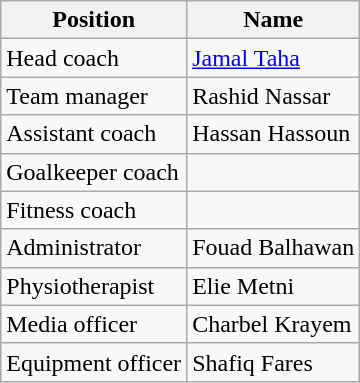<table class="wikitable">
<tr>
<th>Position</th>
<th>Name</th>
</tr>
<tr>
<td>Head coach</td>
<td> <a href='#'>Jamal Taha</a></td>
</tr>
<tr>
<td>Team manager</td>
<td> Rashid Nassar</td>
</tr>
<tr>
<td>Assistant coach</td>
<td> Hassan Hassoun</td>
</tr>
<tr>
<td>Goalkeeper coach</td>
<td></td>
</tr>
<tr>
<td>Fitness coach</td>
<td></td>
</tr>
<tr>
<td>Administrator</td>
<td> Fouad Balhawan</td>
</tr>
<tr>
<td>Physiotherapist</td>
<td> Elie Metni</td>
</tr>
<tr>
<td>Media officer</td>
<td> Charbel Krayem</td>
</tr>
<tr>
<td>Equipment officer</td>
<td> Shafiq Fares</td>
</tr>
</table>
